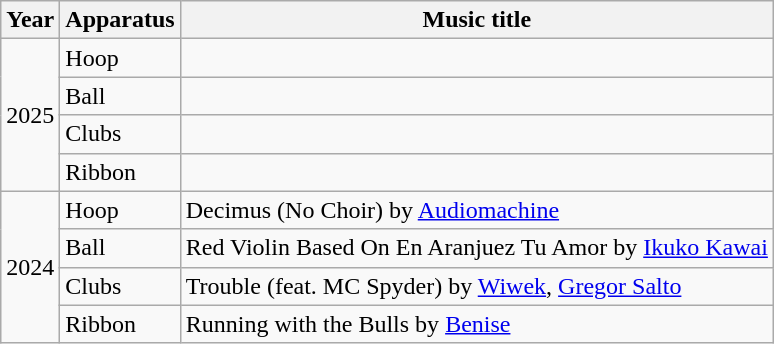<table class="wikitable">
<tr>
<th>Year</th>
<th>Apparatus</th>
<th>Music title</th>
</tr>
<tr>
<td rowspan="4">2025</td>
<td>Hoop</td>
<td></td>
</tr>
<tr>
<td>Ball</td>
<td></td>
</tr>
<tr>
<td>Clubs</td>
<td></td>
</tr>
<tr>
<td>Ribbon</td>
<td></td>
</tr>
<tr>
<td rowspan="4">2024</td>
<td>Hoop</td>
<td>Decimus (No Choir) by <a href='#'>Audiomachine</a></td>
</tr>
<tr>
<td>Ball</td>
<td>Red Violin Based On En Aranjuez Tu Amor by <a href='#'>Ikuko Kawai</a></td>
</tr>
<tr>
<td>Clubs</td>
<td>Trouble (feat. MC Spyder) by <a href='#'>Wiwek</a>, <a href='#'>Gregor Salto</a></td>
</tr>
<tr>
<td>Ribbon</td>
<td>Running with the Bulls by <a href='#'>Benise</a></td>
</tr>
</table>
